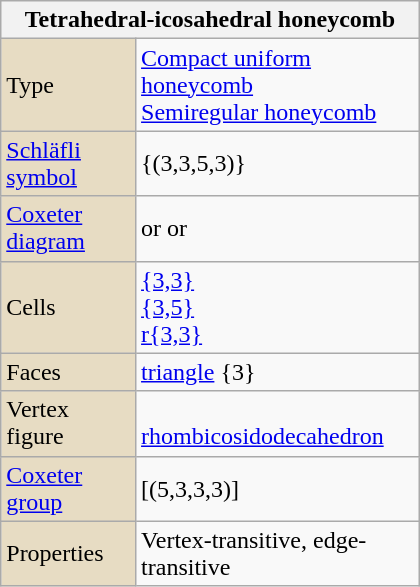<table class="wikitable" align="right" style="margin-left:10px" width="280">
<tr>
<th bgcolor=#e7dcc3 colspan=2>Tetrahedral-icosahedral honeycomb</th>
</tr>
<tr>
<td bgcolor=#e7dcc3>Type</td>
<td><a href='#'>Compact uniform honeycomb</a><br><a href='#'>Semiregular honeycomb</a></td>
</tr>
<tr>
<td bgcolor=#e7dcc3><a href='#'>Schläfli symbol</a></td>
<td>{(3,3,5,3)}</td>
</tr>
<tr>
<td bgcolor=#e7dcc3><a href='#'>Coxeter diagram</a></td>
<td> or  or </td>
</tr>
<tr>
<td bgcolor=#e7dcc3>Cells</td>
<td><a href='#'>{3,3}</a> <br><a href='#'>{3,5}</a> <br><a href='#'>r{3,3}</a> </td>
</tr>
<tr>
<td bgcolor=#e7dcc3>Faces</td>
<td><a href='#'>triangle</a> {3}</td>
</tr>
<tr>
<td bgcolor=#e7dcc3>Vertex figure</td>
<td><br><a href='#'>rhombicosidodecahedron</a></td>
</tr>
<tr>
<td bgcolor=#e7dcc3><a href='#'>Coxeter group</a></td>
<td>[(5,3,3,3)]</td>
</tr>
<tr>
<td bgcolor=#e7dcc3>Properties</td>
<td>Vertex-transitive, edge-transitive</td>
</tr>
</table>
